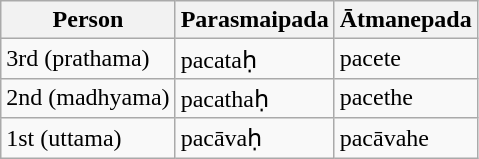<table class="wikitable">
<tr>
<th>Person</th>
<th>Parasmaipada</th>
<th>Ātmanepada</th>
</tr>
<tr>
<td>3rd (prathama)</td>
<td>pacataḥ</td>
<td>pacete</td>
</tr>
<tr>
<td>2nd (madhyama)</td>
<td>pacathaḥ</td>
<td>pacethe</td>
</tr>
<tr>
<td>1st (uttama)</td>
<td>pacāvaḥ</td>
<td>pacāvahe</td>
</tr>
</table>
